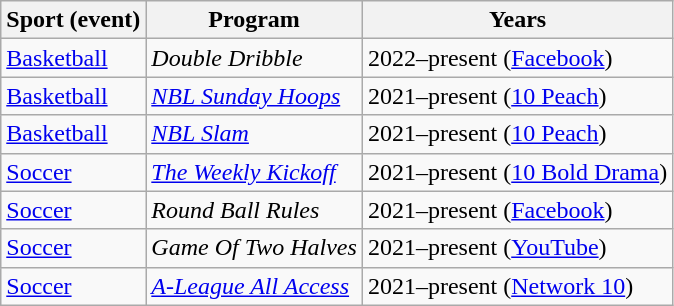<table class="wikitable">
<tr>
<th>Sport (event)</th>
<th>Program</th>
<th>Years</th>
</tr>
<tr>
<td><a href='#'>Basketball</a></td>
<td><em>Double Dribble</em></td>
<td>2022–present (<a href='#'>Facebook</a>)</td>
</tr>
<tr>
<td><a href='#'>Basketball</a></td>
<td><em><a href='#'>NBL Sunday Hoops</a></em></td>
<td>2021–present (<a href='#'>10 Peach</a>)</td>
</tr>
<tr>
<td><a href='#'>Basketball</a></td>
<td><em><a href='#'>NBL Slam</a></em></td>
<td>2021–present (<a href='#'>10 Peach</a>)</td>
</tr>
<tr>
<td><a href='#'>Soccer</a></td>
<td><em><a href='#'>The Weekly Kickoff</a></em></td>
<td>2021–present (<a href='#'>10 Bold Drama</a>)</td>
</tr>
<tr>
<td><a href='#'>Soccer</a></td>
<td><em>Round Ball Rules</em></td>
<td>2021–present (<a href='#'>Facebook</a>)</td>
</tr>
<tr>
<td><a href='#'>Soccer</a></td>
<td><em>Game Of Two Halves</em></td>
<td>2021–present (<a href='#'>YouTube</a>)</td>
</tr>
<tr>
<td><a href='#'>Soccer</a></td>
<td><em><a href='#'>A-League All Access</a></em></td>
<td>2021–present (<a href='#'>Network 10</a>)</td>
</tr>
</table>
